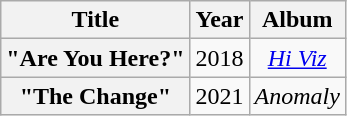<table class="wikitable plainrowheaders" style="text-align:center;">
<tr>
<th>Title</th>
<th>Year</th>
<th>Album</th>
</tr>
<tr>
<th scope="row">"Are You Here?"<br></th>
<td>2018</td>
<td><em><a href='#'>Hi Viz</a></em></td>
</tr>
<tr>
<th scope="row">"The Change" <br></th>
<td>2021</td>
<td><em>Anomaly</em></td>
</tr>
</table>
